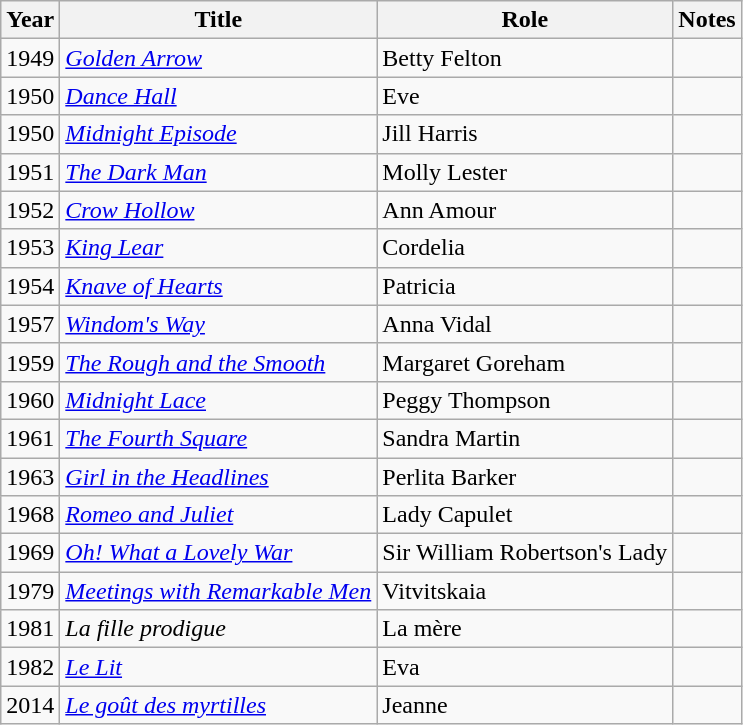<table class="wikitable">
<tr>
<th>Year</th>
<th>Title</th>
<th>Role</th>
<th>Notes</th>
</tr>
<tr>
<td>1949</td>
<td><em><a href='#'>Golden Arrow</a></em></td>
<td>Betty Felton</td>
<td></td>
</tr>
<tr>
<td>1950</td>
<td><em><a href='#'>Dance Hall</a></em></td>
<td>Eve</td>
<td></td>
</tr>
<tr>
<td>1950</td>
<td><em><a href='#'>Midnight Episode</a></em></td>
<td>Jill Harris</td>
<td></td>
</tr>
<tr>
<td>1951</td>
<td><em><a href='#'>The Dark Man</a></em></td>
<td>Molly Lester</td>
<td></td>
</tr>
<tr>
<td>1952</td>
<td><em><a href='#'>Crow Hollow</a></em></td>
<td>Ann Amour</td>
<td></td>
</tr>
<tr>
<td>1953</td>
<td><em><a href='#'>King Lear</a></em></td>
<td>Cordelia</td>
<td></td>
</tr>
<tr>
<td>1954</td>
<td><em><a href='#'>Knave of Hearts</a></em></td>
<td>Patricia</td>
<td></td>
</tr>
<tr>
<td>1957</td>
<td><em><a href='#'>Windom's Way</a></em></td>
<td>Anna Vidal</td>
<td></td>
</tr>
<tr>
<td>1959</td>
<td><em><a href='#'>The Rough and the Smooth</a></em></td>
<td>Margaret Goreham</td>
<td></td>
</tr>
<tr>
<td>1960</td>
<td><em><a href='#'>Midnight Lace</a></em></td>
<td>Peggy Thompson</td>
<td></td>
</tr>
<tr>
<td>1961</td>
<td><em><a href='#'>The Fourth Square</a></em></td>
<td>Sandra Martin</td>
<td></td>
</tr>
<tr>
<td>1963</td>
<td><em><a href='#'>Girl in the Headlines</a></em></td>
<td>Perlita Barker</td>
<td></td>
</tr>
<tr>
<td>1968</td>
<td><em><a href='#'>Romeo and Juliet</a></em></td>
<td>Lady Capulet</td>
<td></td>
</tr>
<tr>
<td>1969</td>
<td><em><a href='#'>Oh! What a Lovely War</a></em></td>
<td>Sir William Robertson's Lady</td>
<td></td>
</tr>
<tr>
<td>1979</td>
<td><em><a href='#'>Meetings with Remarkable Men</a></em></td>
<td>Vitvitskaia</td>
<td></td>
</tr>
<tr>
<td>1981</td>
<td><em>La fille prodigue</em></td>
<td>La mère</td>
<td></td>
</tr>
<tr>
<td>1982</td>
<td><em><a href='#'>Le Lit</a></em></td>
<td>Eva</td>
<td></td>
</tr>
<tr>
<td>2014</td>
<td><em><a href='#'>Le goût des myrtilles</a></em></td>
<td>Jeanne</td>
<td></td>
</tr>
</table>
